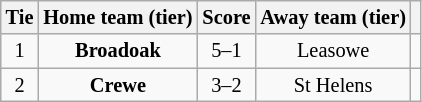<table class="wikitable" style="text-align:center; font-size:85%">
<tr>
<th>Tie</th>
<th>Home team (tier)</th>
<th>Score</th>
<th>Away team (tier)</th>
<th></th>
</tr>
<tr>
<td align="center">1</td>
<td><strong>Broadoak</strong></td>
<td align="center">5–1</td>
<td>Leasowe</td>
<td></td>
</tr>
<tr>
<td align="center">2</td>
<td><strong>Crewe</strong></td>
<td align="center">3–2</td>
<td>St Helens</td>
<td></td>
</tr>
</table>
